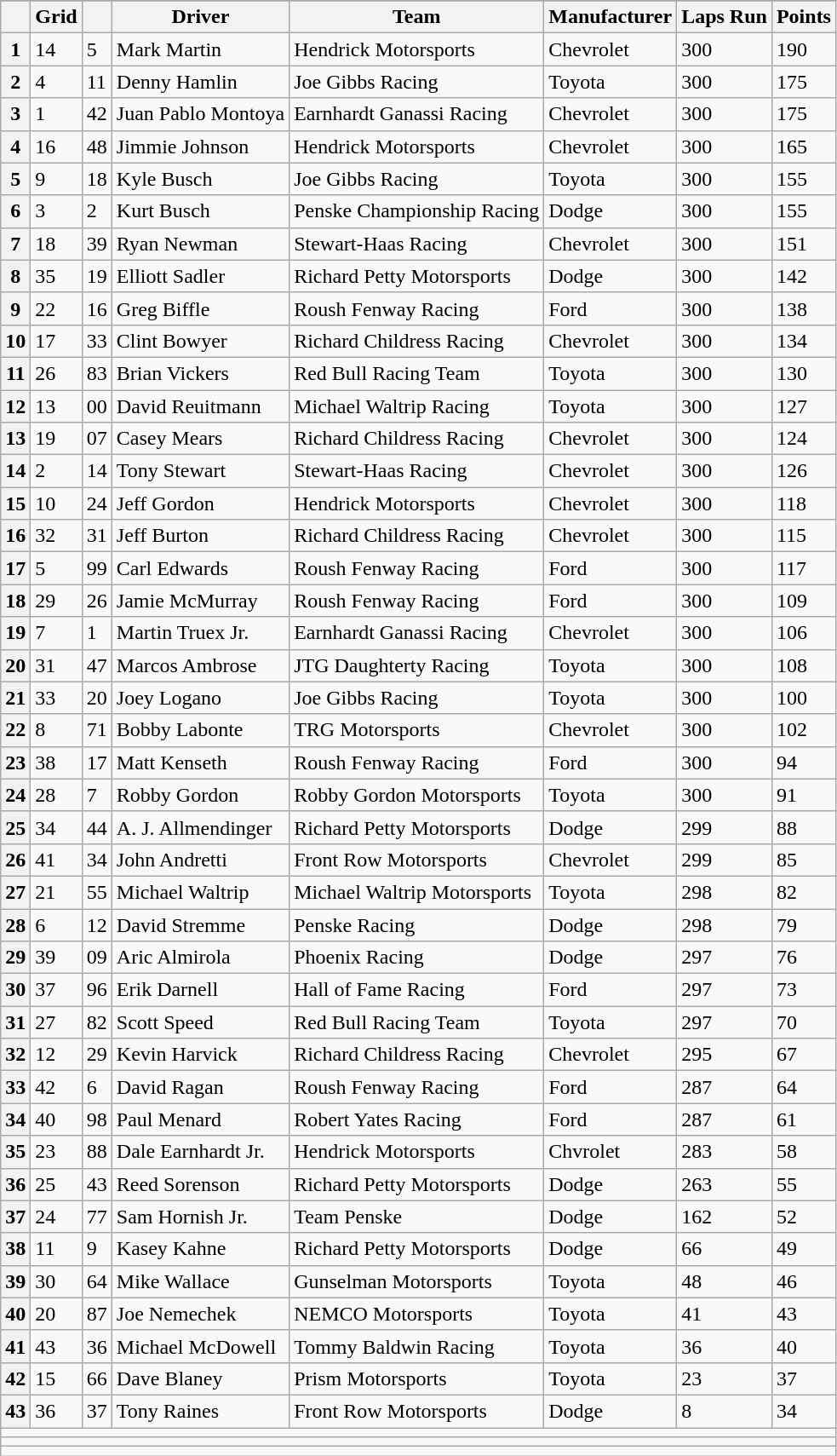<table class="wikitable">
<tr>
</tr>
<tr>
<th scope="col"></th>
<th scope="col">Grid</th>
<th scope="col"></th>
<th scope="col">Driver</th>
<th scope="col">Team</th>
<th scope="col">Manufacturer</th>
<th scope="col">Laps Run</th>
<th scope="col">Points</th>
</tr>
<tr>
<th scope="row">1</th>
<td>14</td>
<td>5</td>
<td>Mark Martin</td>
<td>Hendrick Motorsports</td>
<td>Chevrolet</td>
<td>300</td>
<td>190</td>
</tr>
<tr>
<th scope="row">2</th>
<td>4</td>
<td>11</td>
<td>Denny Hamlin</td>
<td>Joe Gibbs Racing</td>
<td>Toyota</td>
<td>300</td>
<td>175</td>
</tr>
<tr>
<th scope="row">3</th>
<td>1</td>
<td>42</td>
<td>Juan Pablo Montoya</td>
<td>Earnhardt Ganassi Racing</td>
<td>Chevrolet</td>
<td>300</td>
<td>175</td>
</tr>
<tr>
<th scope="row">4</th>
<td>16</td>
<td>48</td>
<td>Jimmie Johnson</td>
<td>Hendrick Motorsports</td>
<td>Chevrolet</td>
<td>300</td>
<td>165</td>
</tr>
<tr>
<th scope="row">5</th>
<td>9</td>
<td>18</td>
<td>Kyle Busch</td>
<td>Joe Gibbs Racing</td>
<td>Toyota</td>
<td>300</td>
<td>155</td>
</tr>
<tr>
<th scope="row">6</th>
<td>3</td>
<td>2</td>
<td>Kurt Busch</td>
<td>Penske Championship Racing</td>
<td>Dodge</td>
<td>300</td>
<td>155</td>
</tr>
<tr>
<th scope="row">7</th>
<td>18</td>
<td>39</td>
<td>Ryan Newman</td>
<td>Stewart-Haas Racing</td>
<td>Chevrolet</td>
<td>300</td>
<td>151</td>
</tr>
<tr>
<th scope="row">8</th>
<td>35</td>
<td>19</td>
<td>Elliott Sadler</td>
<td>Richard Petty Motorsports</td>
<td>Dodge</td>
<td>300</td>
<td>142</td>
</tr>
<tr>
<th scope="row">9</th>
<td>22</td>
<td>16</td>
<td>Greg Biffle</td>
<td>Roush Fenway Racing</td>
<td>Ford</td>
<td>300</td>
<td>138</td>
</tr>
<tr>
<th scope="row">10</th>
<td>17</td>
<td>33</td>
<td>Clint Bowyer</td>
<td>Richard Childress Racing</td>
<td>Chevrolet</td>
<td>300</td>
<td>134</td>
</tr>
<tr>
<th scope="row">11</th>
<td>26</td>
<td>83</td>
<td>Brian Vickers</td>
<td>Red Bull Racing Team</td>
<td>Toyota</td>
<td>300</td>
<td>130</td>
</tr>
<tr>
<th scope="row">12</th>
<td>13</td>
<td>00</td>
<td>David Reuitmann</td>
<td>Michael Waltrip Racing</td>
<td>Toyota</td>
<td>300</td>
<td>127</td>
</tr>
<tr>
<th scope="row">13</th>
<td>19</td>
<td>07</td>
<td>Casey Mears</td>
<td>Richard Childress Racing</td>
<td>Chevrolet</td>
<td>300</td>
<td>124</td>
</tr>
<tr>
<th scope="row">14</th>
<td>2</td>
<td>14</td>
<td>Tony Stewart</td>
<td>Stewart-Haas Racing</td>
<td>Chevrolet</td>
<td>300</td>
<td>126</td>
</tr>
<tr>
<th scope="row">15</th>
<td>10</td>
<td>24</td>
<td>Jeff Gordon</td>
<td>Hendrick Motorsports</td>
<td>Chevrolet</td>
<td>300</td>
<td>118</td>
</tr>
<tr>
<th scope="row">16</th>
<td>32</td>
<td>31</td>
<td>Jeff Burton</td>
<td>Richard Childress Racing</td>
<td>Chevrolet</td>
<td>300</td>
<td>115</td>
</tr>
<tr>
<th scope="row">17</th>
<td>5</td>
<td>99</td>
<td>Carl Edwards</td>
<td>Roush Fenway Racing</td>
<td>Ford</td>
<td>300</td>
<td>117</td>
</tr>
<tr>
<th scope="row">18</th>
<td>29</td>
<td>26</td>
<td>Jamie McMurray</td>
<td>Roush Fenway Racing</td>
<td>Ford</td>
<td>300</td>
<td>109</td>
</tr>
<tr>
<th scope="row">19</th>
<td>7</td>
<td>1</td>
<td>Martin Truex Jr.</td>
<td>Earnhardt Ganassi Racing</td>
<td>Chevrolet</td>
<td>300</td>
<td>106</td>
</tr>
<tr>
<th scope="row">20</th>
<td>31</td>
<td>47</td>
<td>Marcos Ambrose</td>
<td>JTG Daughterty Racing</td>
<td>Toyota</td>
<td>300</td>
<td>108</td>
</tr>
<tr>
<th scope="row">21</th>
<td>33</td>
<td>20</td>
<td>Joey Logano</td>
<td>Joe Gibbs Racing</td>
<td>Toyota</td>
<td>300</td>
<td>100</td>
</tr>
<tr>
<th scope="row">22</th>
<td>8</td>
<td>71</td>
<td>Bobby Labonte</td>
<td>TRG Motorsports</td>
<td>Chevrolet</td>
<td>300</td>
<td>102</td>
</tr>
<tr>
<th scope="row">23</th>
<td>38</td>
<td>17</td>
<td>Matt Kenseth</td>
<td>Roush Fenway Racing</td>
<td>Ford</td>
<td>300</td>
<td>94</td>
</tr>
<tr>
<th scope="row">24</th>
<td>28</td>
<td>7</td>
<td>Robby Gordon</td>
<td>Robby Gordon Motorsports</td>
<td>Toyota</td>
<td>300</td>
<td>91</td>
</tr>
<tr>
<th scope="row">25</th>
<td>34</td>
<td>44</td>
<td>A. J. Allmendinger</td>
<td>Richard Petty Motorsports</td>
<td>Dodge</td>
<td>299</td>
<td>88</td>
</tr>
<tr>
<th scope="row">26</th>
<td>41</td>
<td>34</td>
<td>John Andretti</td>
<td>Front Row Motorsports</td>
<td>Chevrolet</td>
<td>299</td>
<td>85</td>
</tr>
<tr>
<th scope="row">27</th>
<td>21</td>
<td>55</td>
<td>Michael Waltrip</td>
<td>Michael Waltrip Motorsports</td>
<td>Toyota</td>
<td>298</td>
<td>82</td>
</tr>
<tr>
<th scope="row">28</th>
<td>6</td>
<td>12</td>
<td>David Stremme</td>
<td>Penske Racing</td>
<td>Dodge</td>
<td>298</td>
<td>79</td>
</tr>
<tr>
<th scope="row">29</th>
<td>39</td>
<td>09</td>
<td>Aric Almirola</td>
<td>Phoenix Racing</td>
<td>Dodge</td>
<td>297</td>
<td>76</td>
</tr>
<tr>
<th scope="row">30</th>
<td>37</td>
<td>96</td>
<td>Erik Darnell</td>
<td>Hall of Fame Racing</td>
<td>Ford</td>
<td>297</td>
<td>73</td>
</tr>
<tr>
<th scope="row">31</th>
<td>27</td>
<td>82</td>
<td>Scott Speed</td>
<td>Red Bull Racing Team</td>
<td>Toyota</td>
<td>297</td>
<td>70</td>
</tr>
<tr>
<th scope="row">32</th>
<td>12</td>
<td>29</td>
<td>Kevin Harvick</td>
<td>Richard Childress Racing</td>
<td>Chevrolet</td>
<td>295</td>
<td>67</td>
</tr>
<tr>
<th scope="row">33</th>
<td>42</td>
<td>6</td>
<td>David Ragan</td>
<td>Roush Fenway Racing</td>
<td>Ford</td>
<td>287</td>
<td>64</td>
</tr>
<tr>
<th scope="row">34</th>
<td>40</td>
<td>98</td>
<td>Paul Menard</td>
<td>Robert Yates Racing</td>
<td>Ford</td>
<td>287</td>
<td>61</td>
</tr>
<tr>
<th scope="row">35</th>
<td>23</td>
<td>88</td>
<td>Dale Earnhardt Jr.</td>
<td>Hendrick Motorsports</td>
<td>Chvrolet</td>
<td>283</td>
<td>58</td>
</tr>
<tr>
<th scope="row">36</th>
<td>25</td>
<td>43</td>
<td>Reed Sorenson</td>
<td>Richard Petty Motorsports</td>
<td>Dodge</td>
<td>263</td>
<td>55</td>
</tr>
<tr>
<th scope="row">37</th>
<td>24</td>
<td>77</td>
<td>Sam Hornish Jr.</td>
<td>Team Penske</td>
<td>Dodge</td>
<td>162</td>
<td>52</td>
</tr>
<tr>
<th scope="row">38</th>
<td>11</td>
<td>9</td>
<td>Kasey Kahne</td>
<td>Richard Petty Motorsports</td>
<td>Dodge</td>
<td>66</td>
<td>49</td>
</tr>
<tr>
<th scope="row">39</th>
<td>30</td>
<td>64</td>
<td>Mike Wallace</td>
<td>Gunselman Motorsports</td>
<td>Toyota</td>
<td>48</td>
<td>46</td>
</tr>
<tr>
<th scope="row">40</th>
<td>20</td>
<td>87</td>
<td>Joe Nemechek</td>
<td>NEMCO Motorsports</td>
<td>Toyota</td>
<td>41</td>
<td>43</td>
</tr>
<tr>
<th scope="row">41</th>
<td>43</td>
<td>36</td>
<td>Michael McDowell</td>
<td>Tommy Baldwin Racing</td>
<td>Toyota</td>
<td>36</td>
<td>40</td>
</tr>
<tr>
<th scope="row">42</th>
<td>15</td>
<td>66</td>
<td>Dave Blaney</td>
<td>Prism Motorsports</td>
<td>Toyota</td>
<td>23</td>
<td>37</td>
</tr>
<tr>
<th scope="row">43</th>
<td>36</td>
<td>37</td>
<td>Tony Raines</td>
<td>Front Row Motorsports</td>
<td>Dodge</td>
<td>8</td>
<td>34</td>
</tr>
<tr class="sortbottom">
<td colspan="9"></td>
</tr>
<tr class="sortbottom">
<td colspan="9"></td>
</tr>
<tr class="sortbottom">
<td colspan="9"></td>
</tr>
</table>
